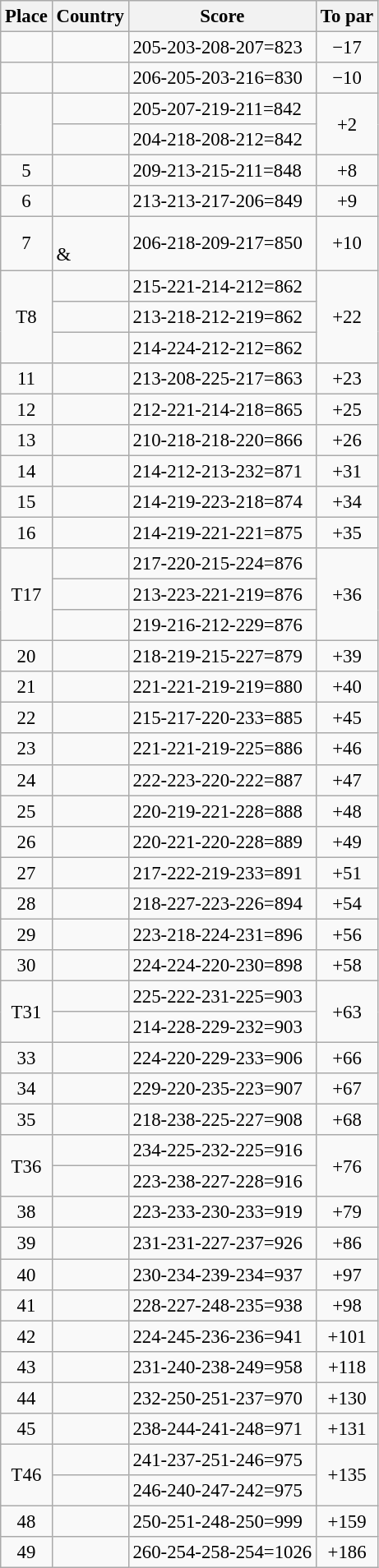<table class="wikitable" style="font-size:95%;">
<tr>
<th>Place</th>
<th>Country</th>
<th>Score</th>
<th>To par</th>
</tr>
<tr>
<td align=center></td>
<td></td>
<td>205-203-208-207=823</td>
<td align=center>−17</td>
</tr>
<tr>
<td align=center></td>
<td></td>
<td>206-205-203-216=830</td>
<td align=center>−10</td>
</tr>
<tr>
<td align=center rowspan=2></td>
<td></td>
<td>205-207-219-211=842</td>
<td align=center rowspan=2>+2</td>
</tr>
<tr>
<td></td>
<td>204-218-208-212=842</td>
</tr>
<tr>
<td align=center>5</td>
<td></td>
<td>209-213-215-211=848</td>
<td align=center>+8</td>
</tr>
<tr>
<td align=center>6</td>
<td></td>
<td>213-213-217-206=849</td>
<td align=center>+9</td>
</tr>
<tr>
<td align=center>7</td>
<td><br>& </td>
<td>206-218-209-217=850</td>
<td align=center>+10</td>
</tr>
<tr>
<td align=center rowspan=3>T8</td>
<td></td>
<td>215-221-214-212=862</td>
<td align=center rowspan=3>+22</td>
</tr>
<tr>
<td></td>
<td>213-218-212-219=862</td>
</tr>
<tr>
<td></td>
<td>214-224-212-212=862</td>
</tr>
<tr>
<td align=center>11</td>
<td></td>
<td>213-208-225-217=863</td>
<td align=center>+23</td>
</tr>
<tr>
<td align=center>12</td>
<td></td>
<td>212-221-214-218=865</td>
<td align=center>+25</td>
</tr>
<tr>
<td align=center>13</td>
<td></td>
<td>210-218-218-220=866</td>
<td align=center>+26</td>
</tr>
<tr>
<td align=center>14</td>
<td></td>
<td>214-212-213-232=871</td>
<td align=center>+31</td>
</tr>
<tr>
<td align=center>15</td>
<td></td>
<td>214-219-223-218=874</td>
<td align=center>+34</td>
</tr>
<tr>
<td align=center>16</td>
<td></td>
<td>214-219-221-221=875</td>
<td align=center>+35</td>
</tr>
<tr>
<td align=center rowspan=3>T17</td>
<td></td>
<td>217-220-215-224=876</td>
<td align=center rowspan=3>+36</td>
</tr>
<tr>
<td></td>
<td>213-223-221-219=876</td>
</tr>
<tr>
<td></td>
<td>219-216-212-229=876</td>
</tr>
<tr>
<td align=center>20</td>
<td></td>
<td>218-219-215-227=879</td>
<td align=center>+39</td>
</tr>
<tr>
<td align=center>21</td>
<td></td>
<td>221-221-219-219=880</td>
<td align=center>+40</td>
</tr>
<tr>
<td align=center>22</td>
<td></td>
<td>215-217-220-233=885</td>
<td align=center>+45</td>
</tr>
<tr>
<td align=center>23</td>
<td></td>
<td>221-221-219-225=886</td>
<td align=center>+46</td>
</tr>
<tr>
<td align=center>24</td>
<td></td>
<td>222-223-220-222=887</td>
<td align=center>+47</td>
</tr>
<tr>
<td align=center>25</td>
<td></td>
<td>220-219-221-228=888</td>
<td align=center>+48</td>
</tr>
<tr>
<td align=center>26</td>
<td></td>
<td>220-221-220-228=889</td>
<td align=center>+49</td>
</tr>
<tr>
<td align=center>27</td>
<td></td>
<td>217-222-219-233=891</td>
<td align=center>+51</td>
</tr>
<tr>
<td align=center>28</td>
<td></td>
<td>218-227-223-226=894</td>
<td align=center>+54</td>
</tr>
<tr>
<td align=center>29</td>
<td></td>
<td>223-218-224-231=896</td>
<td align=center>+56</td>
</tr>
<tr>
<td align=center>30</td>
<td></td>
<td>224-224-220-230=898</td>
<td align=center>+58</td>
</tr>
<tr>
<td align=center rowspan=2>T31</td>
<td></td>
<td>225-222-231-225=903</td>
<td align=center rowspan=2>+63</td>
</tr>
<tr>
<td></td>
<td>214-228-229-232=903</td>
</tr>
<tr>
<td align=center>33</td>
<td></td>
<td>224-220-229-233=906</td>
<td align=center>+66</td>
</tr>
<tr>
<td align=center>34</td>
<td></td>
<td>229-220-235-223=907</td>
<td align=center>+67</td>
</tr>
<tr>
<td align=center>35</td>
<td></td>
<td>218-238-225-227=908</td>
<td align=center>+68</td>
</tr>
<tr>
<td align=center rowspan=2>T36</td>
<td></td>
<td>234-225-232-225=916</td>
<td align=center rowspan=2>+76</td>
</tr>
<tr>
<td></td>
<td>223-238-227-228=916</td>
</tr>
<tr>
<td align=center>38</td>
<td></td>
<td>223-233-230-233=919</td>
<td align=center>+79</td>
</tr>
<tr>
<td align=center>39</td>
<td></td>
<td>231-231-227-237=926</td>
<td align=center>+86</td>
</tr>
<tr>
<td align=center>40</td>
<td></td>
<td>230-234-239-234=937</td>
<td align=center>+97</td>
</tr>
<tr>
<td align=center>41</td>
<td></td>
<td>228-227-248-235=938</td>
<td align=center>+98</td>
</tr>
<tr>
<td align=center>42</td>
<td></td>
<td>224-245-236-236=941</td>
<td align=center>+101</td>
</tr>
<tr>
<td align=center>43</td>
<td></td>
<td>231-240-238-249=958</td>
<td align=center>+118</td>
</tr>
<tr>
<td align=center>44</td>
<td></td>
<td>232-250-251-237=970</td>
<td align=center>+130</td>
</tr>
<tr>
<td align=center>45</td>
<td></td>
<td>238-244-241-248=971</td>
<td align=center>+131</td>
</tr>
<tr>
<td align=center rowspan=2>T46</td>
<td></td>
<td>241-237-251-246=975</td>
<td align=center rowspan=2>+135</td>
</tr>
<tr>
<td></td>
<td>246-240-247-242=975</td>
</tr>
<tr>
<td align=center>48</td>
<td></td>
<td>250-251-248-250=999</td>
<td align=center>+159</td>
</tr>
<tr>
<td align=center>49</td>
<td></td>
<td>260-254-258-254=1026</td>
<td align=center>+186</td>
</tr>
</table>
